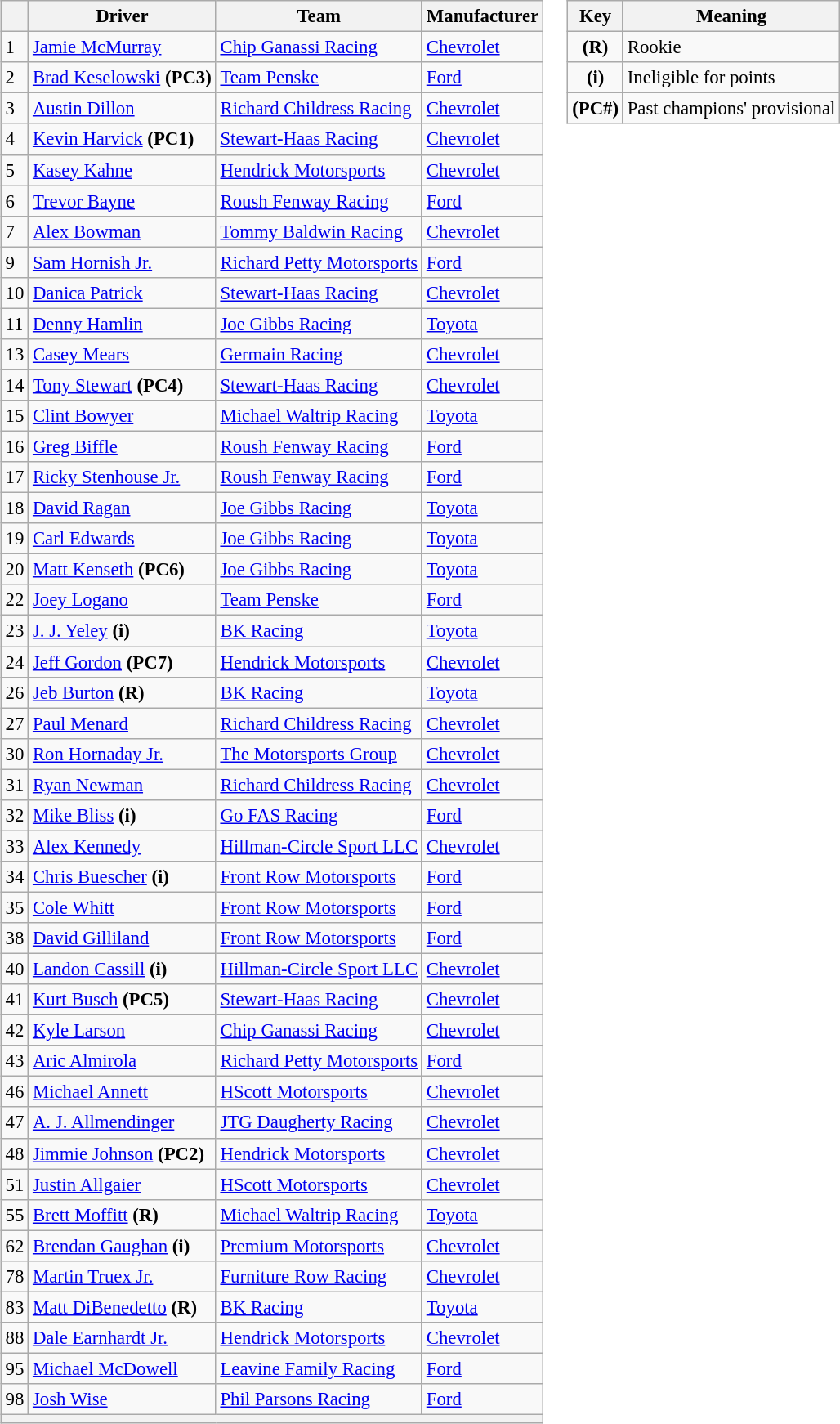<table>
<tr>
<td><br><table class="wikitable" style="font-size:95%">
<tr>
<th></th>
<th>Driver</th>
<th>Team</th>
<th>Manufacturer</th>
</tr>
<tr>
<td>1</td>
<td><a href='#'>Jamie McMurray</a></td>
<td><a href='#'>Chip Ganassi Racing</a></td>
<td><a href='#'>Chevrolet</a></td>
</tr>
<tr>
<td>2</td>
<td><a href='#'>Brad Keselowski</a> <strong>(PC3)</strong></td>
<td><a href='#'>Team Penske</a></td>
<td><a href='#'>Ford</a></td>
</tr>
<tr>
<td>3</td>
<td><a href='#'>Austin Dillon</a></td>
<td><a href='#'>Richard Childress Racing</a></td>
<td><a href='#'>Chevrolet</a></td>
</tr>
<tr>
<td>4</td>
<td><a href='#'>Kevin Harvick</a> <strong>(PC1)</strong></td>
<td><a href='#'>Stewart-Haas Racing</a></td>
<td><a href='#'>Chevrolet</a></td>
</tr>
<tr>
<td>5</td>
<td><a href='#'>Kasey Kahne</a></td>
<td><a href='#'>Hendrick Motorsports</a></td>
<td><a href='#'>Chevrolet</a></td>
</tr>
<tr>
<td>6</td>
<td><a href='#'>Trevor Bayne</a></td>
<td><a href='#'>Roush Fenway Racing</a></td>
<td><a href='#'>Ford</a></td>
</tr>
<tr>
<td>7</td>
<td><a href='#'>Alex Bowman</a></td>
<td><a href='#'>Tommy Baldwin Racing</a></td>
<td><a href='#'>Chevrolet</a></td>
</tr>
<tr>
<td>9</td>
<td><a href='#'>Sam Hornish Jr.</a></td>
<td><a href='#'>Richard Petty Motorsports</a></td>
<td><a href='#'>Ford</a></td>
</tr>
<tr>
<td>10</td>
<td><a href='#'>Danica Patrick</a></td>
<td><a href='#'>Stewart-Haas Racing</a></td>
<td><a href='#'>Chevrolet</a></td>
</tr>
<tr>
<td>11</td>
<td><a href='#'>Denny Hamlin</a></td>
<td><a href='#'>Joe Gibbs Racing</a></td>
<td><a href='#'>Toyota</a></td>
</tr>
<tr>
<td>13</td>
<td><a href='#'>Casey Mears</a></td>
<td><a href='#'>Germain Racing</a></td>
<td><a href='#'>Chevrolet</a></td>
</tr>
<tr>
<td>14</td>
<td><a href='#'>Tony Stewart</a> <strong>(PC4)</strong></td>
<td><a href='#'>Stewart-Haas Racing</a></td>
<td><a href='#'>Chevrolet</a></td>
</tr>
<tr>
<td>15</td>
<td><a href='#'>Clint Bowyer</a></td>
<td><a href='#'>Michael Waltrip Racing</a></td>
<td><a href='#'>Toyota</a></td>
</tr>
<tr>
<td>16</td>
<td><a href='#'>Greg Biffle</a></td>
<td><a href='#'>Roush Fenway Racing</a></td>
<td><a href='#'>Ford</a></td>
</tr>
<tr>
<td>17</td>
<td><a href='#'>Ricky Stenhouse Jr.</a></td>
<td><a href='#'>Roush Fenway Racing</a></td>
<td><a href='#'>Ford</a></td>
</tr>
<tr>
<td>18</td>
<td><a href='#'>David Ragan</a></td>
<td><a href='#'>Joe Gibbs Racing</a></td>
<td><a href='#'>Toyota</a></td>
</tr>
<tr>
<td>19</td>
<td><a href='#'>Carl Edwards</a></td>
<td><a href='#'>Joe Gibbs Racing</a></td>
<td><a href='#'>Toyota</a></td>
</tr>
<tr>
<td>20</td>
<td><a href='#'>Matt Kenseth</a> <strong>(PC6)</strong></td>
<td><a href='#'>Joe Gibbs Racing</a></td>
<td><a href='#'>Toyota</a></td>
</tr>
<tr>
<td>22</td>
<td><a href='#'>Joey Logano</a></td>
<td><a href='#'>Team Penske</a></td>
<td><a href='#'>Ford</a></td>
</tr>
<tr>
<td>23</td>
<td><a href='#'>J. J. Yeley</a> <strong>(i)</strong></td>
<td><a href='#'>BK Racing</a></td>
<td><a href='#'>Toyota</a></td>
</tr>
<tr>
<td>24</td>
<td><a href='#'>Jeff Gordon</a> <strong>(PC7)</strong></td>
<td><a href='#'>Hendrick Motorsports</a></td>
<td><a href='#'>Chevrolet</a></td>
</tr>
<tr>
<td>26</td>
<td><a href='#'>Jeb Burton</a> <strong>(R)</strong></td>
<td><a href='#'>BK Racing</a></td>
<td><a href='#'>Toyota</a></td>
</tr>
<tr>
<td>27</td>
<td><a href='#'>Paul Menard</a></td>
<td><a href='#'>Richard Childress Racing</a></td>
<td><a href='#'>Chevrolet</a></td>
</tr>
<tr>
<td>30</td>
<td><a href='#'>Ron Hornaday Jr.</a></td>
<td><a href='#'>The Motorsports Group</a></td>
<td><a href='#'>Chevrolet</a></td>
</tr>
<tr>
<td>31</td>
<td><a href='#'>Ryan Newman</a></td>
<td><a href='#'>Richard Childress Racing</a></td>
<td><a href='#'>Chevrolet</a></td>
</tr>
<tr>
<td>32</td>
<td><a href='#'>Mike Bliss</a> <strong>(i)</strong></td>
<td><a href='#'>Go FAS Racing</a></td>
<td><a href='#'>Ford</a></td>
</tr>
<tr>
<td>33</td>
<td><a href='#'>Alex Kennedy</a></td>
<td><a href='#'>Hillman-Circle Sport LLC</a></td>
<td><a href='#'>Chevrolet</a></td>
</tr>
<tr>
<td>34</td>
<td><a href='#'>Chris Buescher</a> <strong>(i)</strong></td>
<td><a href='#'>Front Row Motorsports</a></td>
<td><a href='#'>Ford</a></td>
</tr>
<tr>
<td>35</td>
<td><a href='#'>Cole Whitt</a></td>
<td><a href='#'>Front Row Motorsports</a></td>
<td><a href='#'>Ford</a></td>
</tr>
<tr>
<td>38</td>
<td><a href='#'>David Gilliland</a></td>
<td><a href='#'>Front Row Motorsports</a></td>
<td><a href='#'>Ford</a></td>
</tr>
<tr>
<td>40</td>
<td><a href='#'>Landon Cassill</a> <strong>(i)</strong></td>
<td><a href='#'>Hillman-Circle Sport LLC</a></td>
<td><a href='#'>Chevrolet</a></td>
</tr>
<tr>
<td>41</td>
<td><a href='#'>Kurt Busch</a> <strong>(PC5)</strong></td>
<td><a href='#'>Stewart-Haas Racing</a></td>
<td><a href='#'>Chevrolet</a></td>
</tr>
<tr>
<td>42</td>
<td><a href='#'>Kyle Larson</a></td>
<td><a href='#'>Chip Ganassi Racing</a></td>
<td><a href='#'>Chevrolet</a></td>
</tr>
<tr>
<td>43</td>
<td><a href='#'>Aric Almirola</a></td>
<td><a href='#'>Richard Petty Motorsports</a></td>
<td><a href='#'>Ford</a></td>
</tr>
<tr>
<td>46</td>
<td><a href='#'>Michael Annett</a></td>
<td><a href='#'>HScott Motorsports</a></td>
<td><a href='#'>Chevrolet</a></td>
</tr>
<tr>
<td>47</td>
<td><a href='#'>A. J. Allmendinger</a></td>
<td><a href='#'>JTG Daugherty Racing</a></td>
<td><a href='#'>Chevrolet</a></td>
</tr>
<tr>
<td>48</td>
<td><a href='#'>Jimmie Johnson</a> <strong>(PC2)</strong></td>
<td><a href='#'>Hendrick Motorsports</a></td>
<td><a href='#'>Chevrolet</a></td>
</tr>
<tr>
<td>51</td>
<td><a href='#'>Justin Allgaier</a></td>
<td><a href='#'>HScott Motorsports</a></td>
<td><a href='#'>Chevrolet</a></td>
</tr>
<tr>
<td>55</td>
<td><a href='#'>Brett Moffitt</a> <strong>(R)</strong></td>
<td><a href='#'>Michael Waltrip Racing</a></td>
<td><a href='#'>Toyota</a></td>
</tr>
<tr>
<td>62</td>
<td><a href='#'>Brendan Gaughan</a> <strong>(i)</strong></td>
<td><a href='#'>Premium Motorsports</a></td>
<td><a href='#'>Chevrolet</a></td>
</tr>
<tr>
<td>78</td>
<td><a href='#'>Martin Truex Jr.</a></td>
<td><a href='#'>Furniture Row Racing</a></td>
<td><a href='#'>Chevrolet</a></td>
</tr>
<tr>
<td>83</td>
<td><a href='#'>Matt DiBenedetto</a> <strong>(R)</strong></td>
<td><a href='#'>BK Racing</a></td>
<td><a href='#'>Toyota</a></td>
</tr>
<tr>
<td>88</td>
<td><a href='#'>Dale Earnhardt Jr.</a></td>
<td><a href='#'>Hendrick Motorsports</a></td>
<td><a href='#'>Chevrolet</a></td>
</tr>
<tr>
<td>95</td>
<td><a href='#'>Michael McDowell</a></td>
<td><a href='#'>Leavine Family Racing</a></td>
<td><a href='#'>Ford</a></td>
</tr>
<tr>
<td>98</td>
<td><a href='#'>Josh Wise</a></td>
<td><a href='#'>Phil Parsons Racing</a></td>
<td><a href='#'>Ford</a></td>
</tr>
<tr>
<th colspan="4"></th>
</tr>
</table>
</td>
<td valign="top"><br><table align="right" class="wikitable" style="font-size: 95%;">
<tr>
<th>Key</th>
<th>Meaning</th>
</tr>
<tr>
<td align="center"><strong>(R)</strong></td>
<td>Rookie</td>
</tr>
<tr>
<td align="center"><strong>(i)</strong></td>
<td>Ineligible for points</td>
</tr>
<tr>
<td align="center"><strong>(PC#)</strong></td>
<td>Past champions' provisional</td>
</tr>
</table>
</td>
</tr>
</table>
